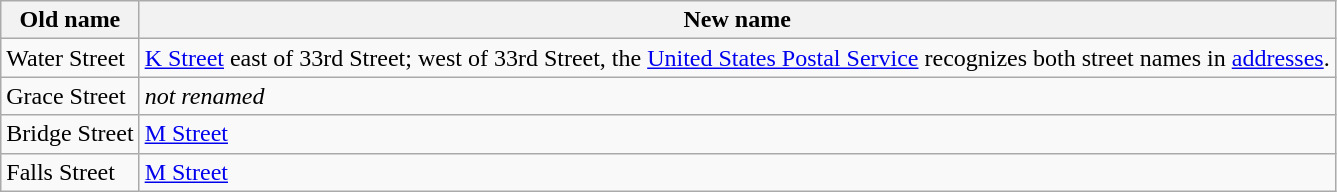<table class="wikitable">
<tr>
<th>Old name</th>
<th>New name</th>
</tr>
<tr>
<td>Water Street</td>
<td><a href='#'>K Street</a> east of 33rd Street; west of 33rd Street, the <a href='#'>United States Postal Service</a> recognizes both street names in <a href='#'>addresses</a>.</td>
</tr>
<tr>
<td>Grace Street</td>
<td><em>not renamed</em></td>
</tr>
<tr>
<td>Bridge Street</td>
<td><a href='#'>M Street</a></td>
</tr>
<tr>
<td>Falls Street</td>
<td><a href='#'>M Street</a></td>
</tr>
</table>
